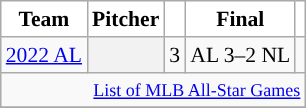<table class="wikitable sortable plainrowheaders" style="font-size: 90%; text-align:center">
<tr>
<th scope="col" style="background-color:#ffffff; border-top:#">Team</th>
<th scope="col" style="background-color:#ffffff; border-top:#">Pitcher</th>
<th scope="col" style="background-color:#ffffff; border-top:#"></th>
<th scope="col" style="background-color:#ffffff; border-top:#">Final</th>
<th scope="col" class="unsortable" style="background-color:#ffffff; border-top:#"></th>
</tr>
<tr>
<td><a href='#'>2022 AL</a></td>
<th scope="row" style="text-align:center"></th>
<td>3</td>
<td>AL 3–2 NL</td>
<td></td>
</tr>
<tr class="sortbottom">
<td style="text-align:right"; colspan="6"><small><a href='#'>List of MLB All-Star Games</a></small></td>
</tr>
<tr>
</tr>
</table>
